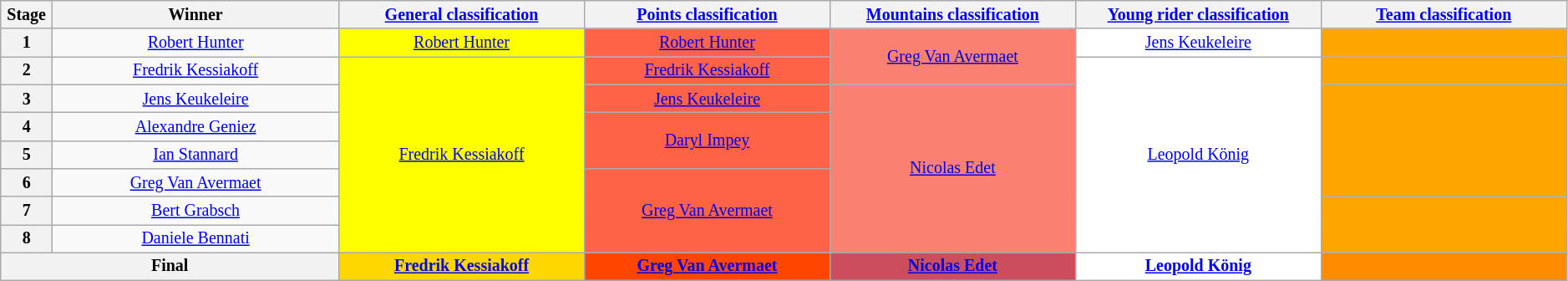<table class="wikitable" style="text-align: center; font-size:smaller;">
<tr>
<th style="width:1%;">Stage</th>
<th style="width:14%;">Winner</th>
<th style="width:12%;"><a href='#'>General classification</a><br></th>
<th style="width:12%;"><a href='#'>Points classification</a><br></th>
<th style="width:12%;"><a href='#'>Mountains classification</a><br></th>
<th style="width:12%;"><a href='#'>Young rider classification</a></th>
<th style="width:12%;"><a href='#'>Team classification</a></th>
</tr>
<tr>
<th>1</th>
<td><a href='#'>Robert Hunter</a></td>
<td style="background:yellow;"><a href='#'>Robert Hunter</a></td>
<td style="background:tomato;"><a href='#'>Robert Hunter</a></td>
<td style="background:salmon;" rowspan="2"><a href='#'>Greg Van Avermaet</a></td>
<td style="background:white;"><a href='#'>Jens Keukeleire</a></td>
<td style="background:orange;"></td>
</tr>
<tr>
<th>2</th>
<td><a href='#'>Fredrik Kessiakoff</a></td>
<td style="background:yellow;" rowspan="7"><a href='#'>Fredrik Kessiakoff</a></td>
<td style="background:tomato;"><a href='#'>Fredrik Kessiakoff</a></td>
<td style="background:white;" rowspan="7"><a href='#'>Leopold König</a></td>
<td style="background:orange;"></td>
</tr>
<tr>
<th>3</th>
<td><a href='#'>Jens Keukeleire</a></td>
<td style="background:tomato;"><a href='#'>Jens Keukeleire</a></td>
<td style="background:salmon;" rowspan="6"><a href='#'>Nicolas Edet</a></td>
<td style="background:orange;" rowspan="4"></td>
</tr>
<tr>
<th>4</th>
<td><a href='#'>Alexandre Geniez</a></td>
<td style="background:tomato;" rowspan="2"><a href='#'>Daryl Impey</a></td>
</tr>
<tr>
<th>5</th>
<td><a href='#'>Ian Stannard</a></td>
</tr>
<tr>
<th>6</th>
<td><a href='#'>Greg Van Avermaet</a></td>
<td style="background:tomato;" rowspan="3"><a href='#'>Greg Van Avermaet</a></td>
</tr>
<tr>
<th>7</th>
<td><a href='#'>Bert Grabsch</a></td>
<td style="background:orange;" rowspan="2"></td>
</tr>
<tr>
<th>8</th>
<td><a href='#'>Daniele Bennati</a></td>
</tr>
<tr>
<th colspan=2><strong>Final</strong></th>
<th style="background:gold;"><a href='#'>Fredrik Kessiakoff</a></th>
<th style="background:#FF4500;"><a href='#'>Greg Van Avermaet</a></th>
<th style="background:#cc4e5c;"><a href='#'>Nicolas Edet</a></th>
<th style="background:white;"><a href='#'>Leopold König</a></th>
<th style="background:darkorange;"></th>
</tr>
</table>
